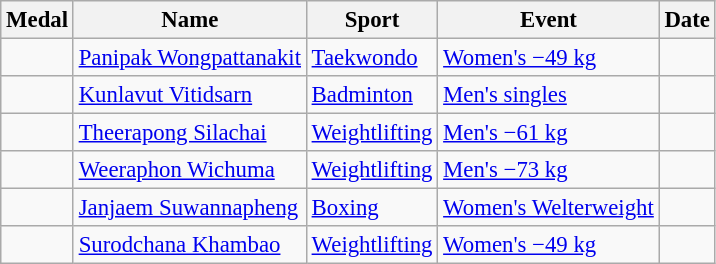<table class="wikitable sortable" style="font-size: 95%;">
<tr>
<th>Medal</th>
<th>Name</th>
<th>Sport</th>
<th>Event</th>
<th>Date</th>
</tr>
<tr>
<td></td>
<td><a href='#'>Panipak Wongpattanakit</a></td>
<td><a href='#'>Taekwondo</a></td>
<td><a href='#'>Women's −49 kg</a></td>
<td></td>
</tr>
<tr>
<td></td>
<td><a href='#'>Kunlavut Vitidsarn</a></td>
<td><a href='#'>Badminton</a></td>
<td><a href='#'>Men's singles</a></td>
<td></td>
</tr>
<tr>
<td></td>
<td><a href='#'>Theerapong Silachai</a></td>
<td><a href='#'>Weightlifting</a></td>
<td><a href='#'>Men's −61 kg</a></td>
<td></td>
</tr>
<tr>
<td></td>
<td><a href='#'>Weeraphon Wichuma</a></td>
<td><a href='#'>Weightlifting</a></td>
<td><a href='#'>Men's −73 kg</a></td>
<td></td>
</tr>
<tr>
<td></td>
<td><a href='#'>Janjaem Suwannapheng</a></td>
<td><a href='#'>Boxing</a></td>
<td><a href='#'>Women's Welterweight</a></td>
<td></td>
</tr>
<tr>
<td></td>
<td><a href='#'>Surodchana Khambao</a></td>
<td><a href='#'>Weightlifting</a></td>
<td><a href='#'>Women's −49 kg</a></td>
<td></td>
</tr>
</table>
